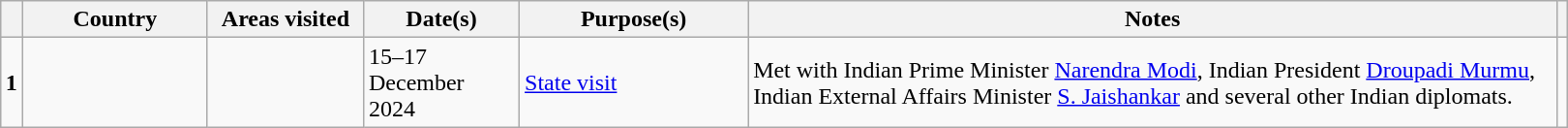<table class="wikitable outercollapse sortable" style="margin: 1em auto 1em auto">
<tr>
<th></th>
<th width=120>Country</th>
<th width=100>Areas visited</th>
<th width=100>Date(s)</th>
<th width=150>Purpose(s)</th>
<th class= "unsortable" width=550>Notes</th>
<th class="unsortable"></th>
</tr>
<tr>
<td rowspan=1 style="text-align:center"><strong>1</strong></td>
<td></td>
<td></td>
<td>15–17 December 2024</td>
<td><a href='#'>State visit</a></td>
<td> Met with Indian Prime Minister <a href='#'>Narendra Modi</a>, Indian President <a href='#'>Droupadi Murmu</a>, Indian External Affairs Minister <a href='#'>S. Jaishankar</a> and several other Indian diplomats.</td>
<td></td>
</tr>
</table>
